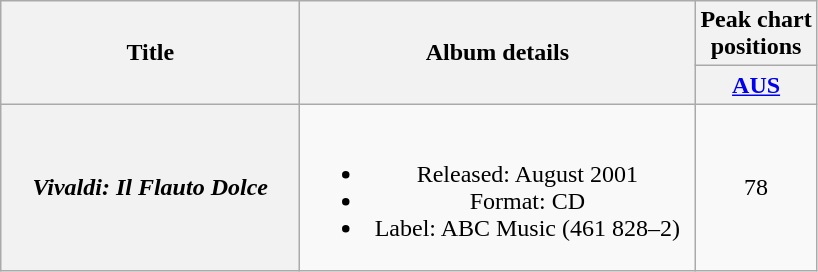<table class="wikitable plainrowheaders" style="text-align:center;" border="1">
<tr>
<th scope="col" rowspan="2" style="width:12em;">Title</th>
<th scope="col" rowspan="2" style="width:16em;">Album details</th>
<th scope="col" colspan="1">Peak chart<br>positions</th>
</tr>
<tr>
<th scope="col" style="text-align:center;"><a href='#'>AUS</a><br></th>
</tr>
<tr>
<th scope="row"><em>Vivaldi: Il Flauto Dolce</em></th>
<td><br><ul><li>Released: August 2001</li><li>Format: CD</li><li>Label: ABC Music (461 828–2)</li></ul></td>
<td align="center">78</td>
</tr>
</table>
